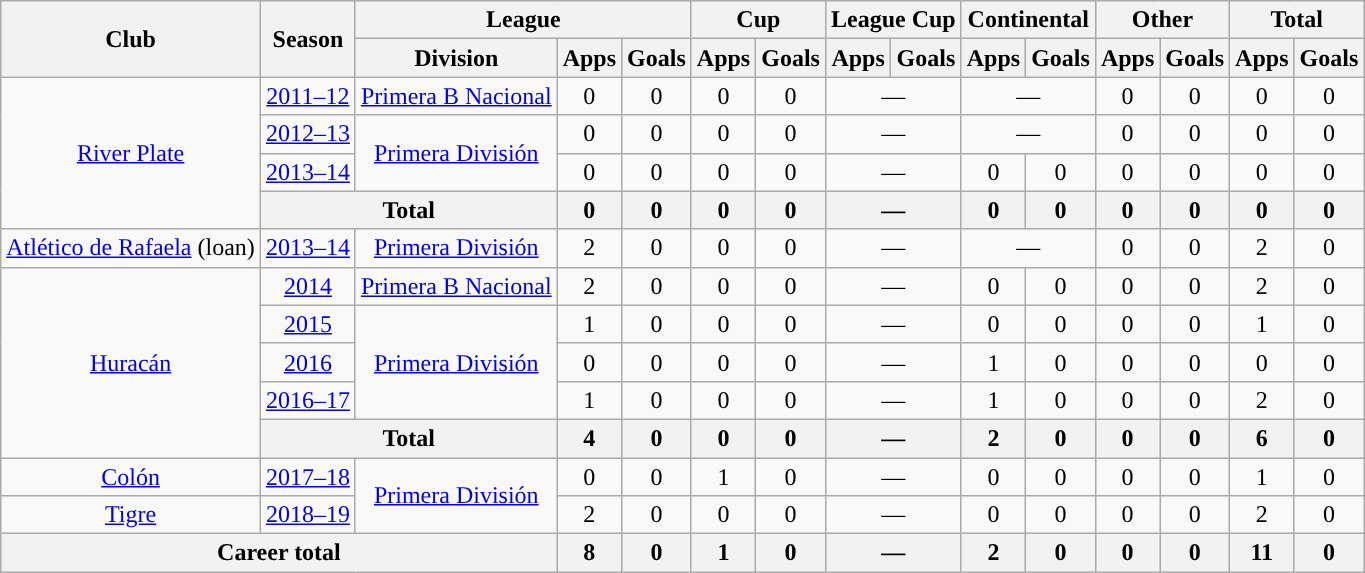<table class="wikitable" style="text-align:center">
<tr>
<th rowspan="2">Club</th>
<th rowspan="2">Season</th>
<th colspan="3">League</th>
<th colspan="2">Cup</th>
<th colspan="2">League Cup</th>
<th colspan="2">Continental</th>
<th colspan="2">Other</th>
<th colspan="2">Total</th>
</tr>
<tr>
<th>Division</th>
<th>Apps</th>
<th>Goals</th>
<th>Apps</th>
<th>Goals</th>
<th>Apps</th>
<th>Goals</th>
<th>Apps</th>
<th>Goals</th>
<th>Apps</th>
<th>Goals</th>
<th>Apps</th>
<th>Goals</th>
</tr>
<tr>
<td rowspan="4"><a href='#'>River Plate</a></td>
<td><a href='#'>2011–12</a></td>
<td rowspan="1"><a href='#'>Primera B Nacional</a></td>
<td>0</td>
<td>0</td>
<td>0</td>
<td>0</td>
<td colspan="2">—</td>
<td colspan="2">—</td>
<td>0</td>
<td>0</td>
<td>0</td>
<td>0</td>
</tr>
<tr>
<td><a href='#'>2012–13</a></td>
<td rowspan="2"><a href='#'>Primera División</a></td>
<td>0</td>
<td>0</td>
<td>0</td>
<td>0</td>
<td colspan="2">—</td>
<td colspan="2">—</td>
<td>0</td>
<td>0</td>
<td>0</td>
<td>0</td>
</tr>
<tr>
<td><a href='#'>2013–14</a></td>
<td>0</td>
<td>0</td>
<td>0</td>
<td>0</td>
<td colspan="2">—</td>
<td>0</td>
<td>0</td>
<td>0</td>
<td>0</td>
<td>0</td>
<td>0</td>
</tr>
<tr>
<th colspan="2">Total</th>
<th>0</th>
<th>0</th>
<th>0</th>
<th>0</th>
<th colspan="2">—</th>
<th>0</th>
<th>0</th>
<th>0</th>
<th>0</th>
<th>0</th>
<th>0</th>
</tr>
<tr>
<td rowspan="1"><a href='#'>Atlético de Rafaela</a> (loan)</td>
<td><a href='#'>2013–14</a></td>
<td rowspan="1"><a href='#'>Primera División</a></td>
<td>2</td>
<td>0</td>
<td>0</td>
<td>0</td>
<td colspan="2">—</td>
<td colspan="2">—</td>
<td>0</td>
<td>0</td>
<td>2</td>
<td>0</td>
</tr>
<tr>
<td rowspan="5"><a href='#'>Huracán</a></td>
<td><a href='#'>2014</a></td>
<td rowspan="1"><a href='#'>Primera B Nacional</a></td>
<td>2</td>
<td>0</td>
<td>0</td>
<td>0</td>
<td colspan="2">—</td>
<td>0</td>
<td>0</td>
<td>0</td>
<td>0</td>
<td>2</td>
<td>0</td>
</tr>
<tr>
<td><a href='#'>2015</a></td>
<td rowspan="3"><a href='#'>Primera División</a></td>
<td>1</td>
<td>0</td>
<td>0</td>
<td>0</td>
<td colspan="2">—</td>
<td>0</td>
<td>0</td>
<td>0</td>
<td>0</td>
<td>1</td>
<td>0</td>
</tr>
<tr>
<td><a href='#'>2016</a></td>
<td>0</td>
<td>0</td>
<td>0</td>
<td>0</td>
<td colspan="2">—</td>
<td>1</td>
<td>0</td>
<td>0</td>
<td>0</td>
<td>0</td>
<td>0</td>
</tr>
<tr>
<td><a href='#'>2016–17</a></td>
<td>1</td>
<td>0</td>
<td>0</td>
<td>0</td>
<td colspan="2">—</td>
<td>1</td>
<td>0</td>
<td>0</td>
<td>0</td>
<td>2</td>
<td>0</td>
</tr>
<tr>
<th colspan="2">Total</th>
<th>4</th>
<th>0</th>
<th>0</th>
<th>0</th>
<th colspan="2">—</th>
<th>2</th>
<th>0</th>
<th>0</th>
<th>0</th>
<th>6</th>
<th>0</th>
</tr>
<tr>
<td rowspan="1"><a href='#'>Colón</a></td>
<td><a href='#'>2017–18</a></td>
<td rowspan="2"><a href='#'>Primera División</a></td>
<td>0</td>
<td>0</td>
<td>1</td>
<td>0</td>
<td colspan="2">—</td>
<td>0</td>
<td>0</td>
<td>0</td>
<td>0</td>
<td>1</td>
<td>0</td>
</tr>
<tr>
<td rowspan="1"><a href='#'>Tigre</a></td>
<td><a href='#'>2018–19</a></td>
<td>2</td>
<td>0</td>
<td>0</td>
<td>0</td>
<td colspan="2">—</td>
<td>0</td>
<td>0</td>
<td>0</td>
<td>0</td>
<td>2</td>
<td>0</td>
</tr>
<tr>
<th colspan="3">Career total</th>
<th>8</th>
<th>0</th>
<th>1</th>
<th>0</th>
<th colspan="2">—</th>
<th>2</th>
<th>0</th>
<th>0</th>
<th>0</th>
<th>11</th>
<th>0</th>
</tr>
</table>
